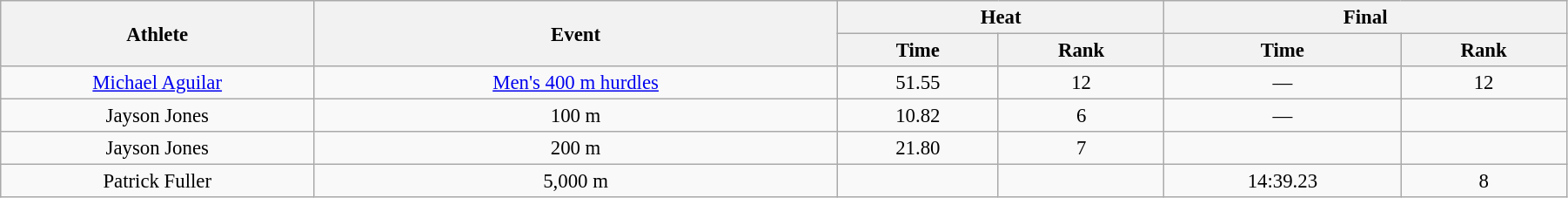<table class="wikitable" style="font-size:95%; text-align:center;" width="95%">
<tr>
<th rowspan="2">Athlete</th>
<th rowspan="2">Event</th>
<th colspan="2">Heat</th>
<th colspan="2">Final</th>
</tr>
<tr>
<th>Time</th>
<th>Rank</th>
<th>Time</th>
<th>Rank</th>
</tr>
<tr>
<td width=20%><a href='#'>Michael Aguilar</a></td>
<td><a href='#'>Men's 400 m hurdles</a></td>
<td>51.55</td>
<td>12</td>
<td>—</td>
<td>12</td>
</tr>
<tr>
<td>Jayson Jones</td>
<td>100 m</td>
<td>10.82</td>
<td>6</td>
<td>—</td>
<td></td>
</tr>
<tr>
<td>Jayson Jones</td>
<td>200 m</td>
<td>21.80</td>
<td>7</td>
<td></td>
<td></td>
</tr>
<tr>
<td>Patrick Fuller</td>
<td>5,000 m</td>
<td></td>
<td></td>
<td>14:39.23</td>
<td>8</td>
</tr>
</table>
